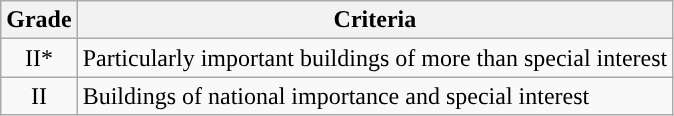<table class="wikitable">
<tr>
<th>Grade</th>
<th>Criteria</th>
</tr>
<tr>
<td align="center" >II*</td>
<td>Particularly important buildings of more than special interest</td>
</tr>
<tr>
<td align="center" >II</td>
<td>Buildings of national importance and special interest</td>
</tr>
</table>
